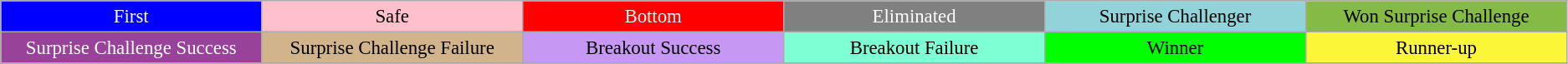<table class="wikitable" style="text-align:center; font-size: 95%;">
<tr>
<td style="background:blue; color: white; width:7%">First</td>
<td style="background:pink; width:7%">Safe</td>
<td style="background:red; color:white; width:7%">Bottom</td>
<td style="background:grey; color:white; width:7%">Eliminated</td>
<td style="background:#92D3DA; width:7%">Surprise Challenger</td>
<td style="background:#85BA45; width:7%">Won Surprise Challenge </td>
</tr>
<tr>
<td style="background:#994299; color:white; width:7%">Surprise Challenge Success</td>
<td style="background:tan; width:7%">Surprise Challenge Failure</td>
<td style="background:#C697F3; width:7%">Breakout Success</td>
<td style="background:#7FFFD4; width:7%">Breakout Failure</td>
<td style="background:lime; width:7%">Winner</td>
<td style="background:#FCF639; width:7%; color: black;">Runner-up</td>
</tr>
<tr>
</tr>
</table>
